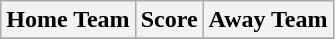<table class="wikitable" style="text-align: center">
<tr>
<th>Home Team</th>
<th>Score</th>
<th>Away Team</th>
</tr>
<tr>
</tr>
</table>
